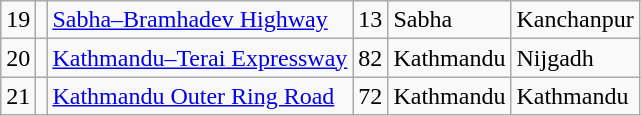<table class="wikitable">
<tr>
<td>19</td>
<td></td>
<td><a href='#'>Sabha–Bramhadev Highway</a></td>
<td>13</td>
<td>Sabha</td>
<td>Kanchanpur</td>
</tr>
<tr>
<td>20</td>
<td></td>
<td><a href='#'>Kathmandu–Terai Expressway</a></td>
<td>82</td>
<td>Kathmandu</td>
<td>Nijgadh</td>
</tr>
<tr>
<td>21</td>
<td></td>
<td><a href='#'>Kathmandu Outer Ring Road</a></td>
<td>72</td>
<td>Kathmandu</td>
<td>Kathmandu</td>
</tr>
</table>
